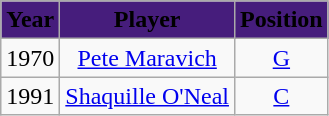<table class="wikitable">
<tr>
<th style="background:#461D7C;" align="center"><span>Year</span></th>
<th style="background:#461D7C;" align="center"><span>Player</span></th>
<th style="background:#461D7C;" align="center"><span>Position</span></th>
</tr>
<tr style="text-align:center;">
<td>1970</td>
<td><a href='#'>Pete Maravich</a></td>
<td><a href='#'>G</a></td>
</tr>
<tr style="text-align:center;">
<td>1991</td>
<td><a href='#'>Shaquille O'Neal</a></td>
<td><a href='#'>C</a></td>
</tr>
</table>
